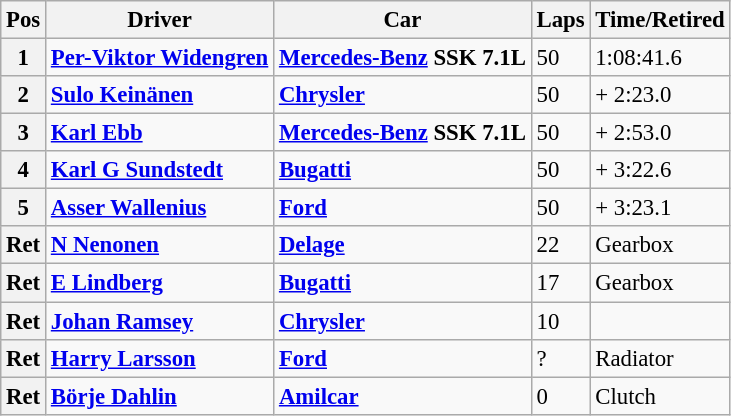<table class="wikitable" style="font-size: 95%;">
<tr>
<th>Pos</th>
<th>Driver</th>
<th>Car</th>
<th>Laps</th>
<th>Time/Retired</th>
</tr>
<tr>
<th>1</th>
<td> <strong><a href='#'>Per-Viktor Widengren</a></strong></td>
<td><strong><a href='#'>Mercedes-Benz</a> SSK 7.1L</strong></td>
<td>50</td>
<td>1:08:41.6</td>
</tr>
<tr>
<th>2</th>
<td> <strong><a href='#'>Sulo Keinänen</a></strong></td>
<td><strong><a href='#'>Chrysler</a></strong></td>
<td>50</td>
<td>+ 2:23.0</td>
</tr>
<tr>
<th>3</th>
<td> <strong><a href='#'>Karl Ebb</a></strong></td>
<td><strong><a href='#'>Mercedes-Benz</a> SSK 7.1L</strong></td>
<td>50</td>
<td>+ 2:53.0</td>
</tr>
<tr>
<th>4</th>
<td> <strong><a href='#'>Karl G Sundstedt</a></strong></td>
<td><strong><a href='#'>Bugatti</a> </strong></td>
<td>50</td>
<td>+ 3:22.6</td>
</tr>
<tr>
<th>5</th>
<td> <strong><a href='#'>Asser Wallenius</a></strong></td>
<td><strong><a href='#'>Ford</a></strong></td>
<td>50</td>
<td>+ 3:23.1</td>
</tr>
<tr>
<th>Ret</th>
<td> <strong><a href='#'>N Nenonen</a></strong></td>
<td><strong><a href='#'>Delage</a></strong></td>
<td>22</td>
<td>Gearbox</td>
</tr>
<tr>
<th>Ret</th>
<td> <strong><a href='#'>E Lindberg</a></strong></td>
<td><strong><a href='#'>Bugatti</a></strong></td>
<td>17</td>
<td>Gearbox</td>
</tr>
<tr>
<th>Ret</th>
<td> <strong><a href='#'>Johan Ramsey</a></strong></td>
<td><strong><a href='#'>Chrysler</a></strong></td>
<td>10</td>
<td></td>
</tr>
<tr>
<th>Ret</th>
<td> <strong><a href='#'>Harry Larsson</a></strong></td>
<td><strong><a href='#'>Ford</a></strong></td>
<td>?</td>
<td>Radiator</td>
</tr>
<tr>
<th>Ret</th>
<td> <strong><a href='#'>Börje Dahlin</a></strong></td>
<td><strong><a href='#'>Amilcar</a></strong></td>
<td>0</td>
<td>Clutch</td>
</tr>
</table>
